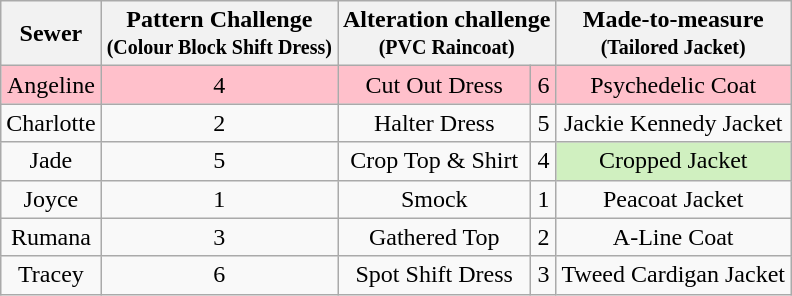<table class="wikitable" style="text-align:center;">
<tr>
<th>Sewer</th>
<th>Pattern Challenge<br><small>(Colour Block Shift Dress)</small></th>
<th colspan="2">Alteration challenge<br><small>(PVC Raincoat)</small></th>
<th>Made-to-measure<br><small>(Tailored Jacket)</small></th>
</tr>
<tr style="background:pink">
<td>Angeline</td>
<td>4</td>
<td>Cut Out Dress</td>
<td>6</td>
<td>Psychedelic Coat</td>
</tr>
<tr>
<td>Charlotte</td>
<td>2</td>
<td>Halter Dress</td>
<td>5</td>
<td>Jackie Kennedy Jacket</td>
</tr>
<tr>
<td>Jade</td>
<td>5</td>
<td>Crop Top & Shirt</td>
<td>4</td>
<td style="background:#d0f0c0">Cropped Jacket</td>
</tr>
<tr>
<td>Joyce</td>
<td>1</td>
<td>Smock</td>
<td>1</td>
<td>Peacoat Jacket</td>
</tr>
<tr>
<td>Rumana</td>
<td>3</td>
<td>Gathered Top</td>
<td>2</td>
<td>A-Line Coat</td>
</tr>
<tr>
<td>Tracey</td>
<td>6</td>
<td>Spot Shift Dress</td>
<td>3</td>
<td>Tweed Cardigan Jacket</td>
</tr>
</table>
